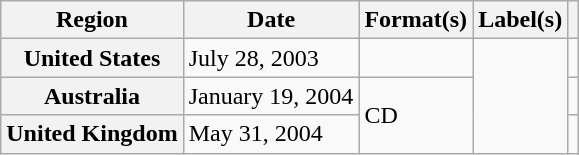<table class="wikitable plainrowheaders">
<tr>
<th scope="col">Region</th>
<th scope="col">Date</th>
<th scope="col">Format(s)</th>
<th scope="col">Label(s)</th>
<th scope="col"></th>
</tr>
<tr>
<th scope="row">United States</th>
<td>July 28, 2003</td>
<td></td>
<td rowspan="3"></td>
<td></td>
</tr>
<tr>
<th scope="row">Australia</th>
<td>January 19, 2004</td>
<td rowspan="2">CD</td>
<td></td>
</tr>
<tr>
<th scope="row">United Kingdom</th>
<td>May 31, 2004</td>
<td></td>
</tr>
</table>
